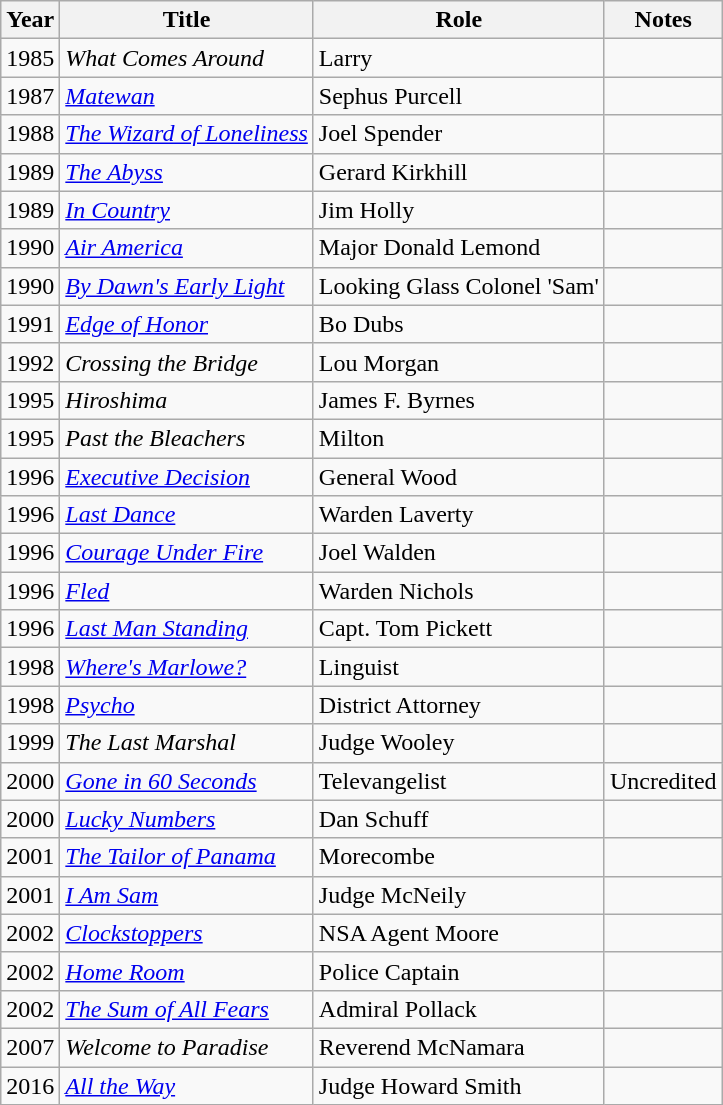<table class="wikitable sortable">
<tr>
<th>Year</th>
<th>Title</th>
<th>Role</th>
<th>Notes</th>
</tr>
<tr>
<td>1985</td>
<td><em>What Comes Around</em></td>
<td>Larry</td>
<td></td>
</tr>
<tr>
<td>1987</td>
<td><em><a href='#'>Matewan</a></em></td>
<td>Sephus Purcell</td>
<td></td>
</tr>
<tr>
<td>1988</td>
<td><em><a href='#'>The Wizard of Loneliness</a></em></td>
<td>Joel Spender</td>
<td></td>
</tr>
<tr>
<td>1989</td>
<td><em><a href='#'>The Abyss</a></em></td>
<td>Gerard Kirkhill</td>
<td></td>
</tr>
<tr>
<td>1989</td>
<td><em><a href='#'>In Country</a></em></td>
<td>Jim Holly</td>
<td></td>
</tr>
<tr>
<td>1990</td>
<td><em><a href='#'>Air America</a></em></td>
<td>Major Donald Lemond</td>
<td></td>
</tr>
<tr>
<td>1990</td>
<td><em><a href='#'>By Dawn's Early Light</a></em></td>
<td>Looking Glass Colonel 'Sam'</td>
<td></td>
</tr>
<tr>
<td>1991</td>
<td><em><a href='#'>Edge of Honor</a></em></td>
<td>Bo Dubs</td>
<td></td>
</tr>
<tr>
<td>1992</td>
<td><em>Crossing the Bridge</em></td>
<td>Lou Morgan</td>
<td></td>
</tr>
<tr>
<td>1995</td>
<td><em>Hiroshima</em></td>
<td>James F. Byrnes</td>
<td></td>
</tr>
<tr>
<td>1995</td>
<td><em>Past the Bleachers</em></td>
<td>Milton</td>
<td></td>
</tr>
<tr>
<td>1996</td>
<td><em><a href='#'>Executive Decision</a></em></td>
<td>General Wood</td>
<td></td>
</tr>
<tr>
<td>1996</td>
<td><em><a href='#'>Last Dance</a></em></td>
<td>Warden Laverty</td>
<td></td>
</tr>
<tr>
<td>1996</td>
<td><em><a href='#'>Courage Under Fire</a></em></td>
<td>Joel Walden</td>
<td></td>
</tr>
<tr>
<td>1996</td>
<td><em><a href='#'>Fled</a></em></td>
<td>Warden Nichols</td>
<td></td>
</tr>
<tr>
<td>1996</td>
<td><em><a href='#'>Last Man Standing</a></em></td>
<td>Capt. Tom Pickett</td>
<td></td>
</tr>
<tr>
<td>1998</td>
<td><em><a href='#'>Where's Marlowe?</a></em></td>
<td>Linguist</td>
<td></td>
</tr>
<tr>
<td>1998</td>
<td><em><a href='#'>Psycho</a></em></td>
<td>District Attorney</td>
<td></td>
</tr>
<tr>
<td>1999</td>
<td><em>The Last Marshal</em></td>
<td>Judge Wooley</td>
<td></td>
</tr>
<tr>
<td>2000</td>
<td><em><a href='#'>Gone in 60 Seconds</a></em></td>
<td>Televangelist</td>
<td>Uncredited</td>
</tr>
<tr>
<td>2000</td>
<td><em><a href='#'>Lucky Numbers</a></em></td>
<td>Dan Schuff</td>
<td></td>
</tr>
<tr>
<td>2001</td>
<td><em><a href='#'>The Tailor of Panama</a></em></td>
<td>Morecombe</td>
<td></td>
</tr>
<tr>
<td>2001</td>
<td><em><a href='#'>I Am Sam</a></em></td>
<td>Judge McNeily</td>
<td></td>
</tr>
<tr>
<td>2002</td>
<td><em><a href='#'>Clockstoppers</a></em></td>
<td>NSA Agent Moore</td>
<td></td>
</tr>
<tr>
<td>2002</td>
<td><em><a href='#'>Home Room</a></em></td>
<td>Police Captain</td>
<td></td>
</tr>
<tr>
<td>2002</td>
<td><em><a href='#'>The Sum of All Fears</a></em></td>
<td>Admiral Pollack</td>
<td></td>
</tr>
<tr>
<td>2007</td>
<td><em>Welcome to Paradise</em></td>
<td>Reverend McNamara</td>
<td></td>
</tr>
<tr>
<td>2016</td>
<td><em><a href='#'>All the Way</a></em></td>
<td>Judge Howard Smith</td>
<td></td>
</tr>
</table>
